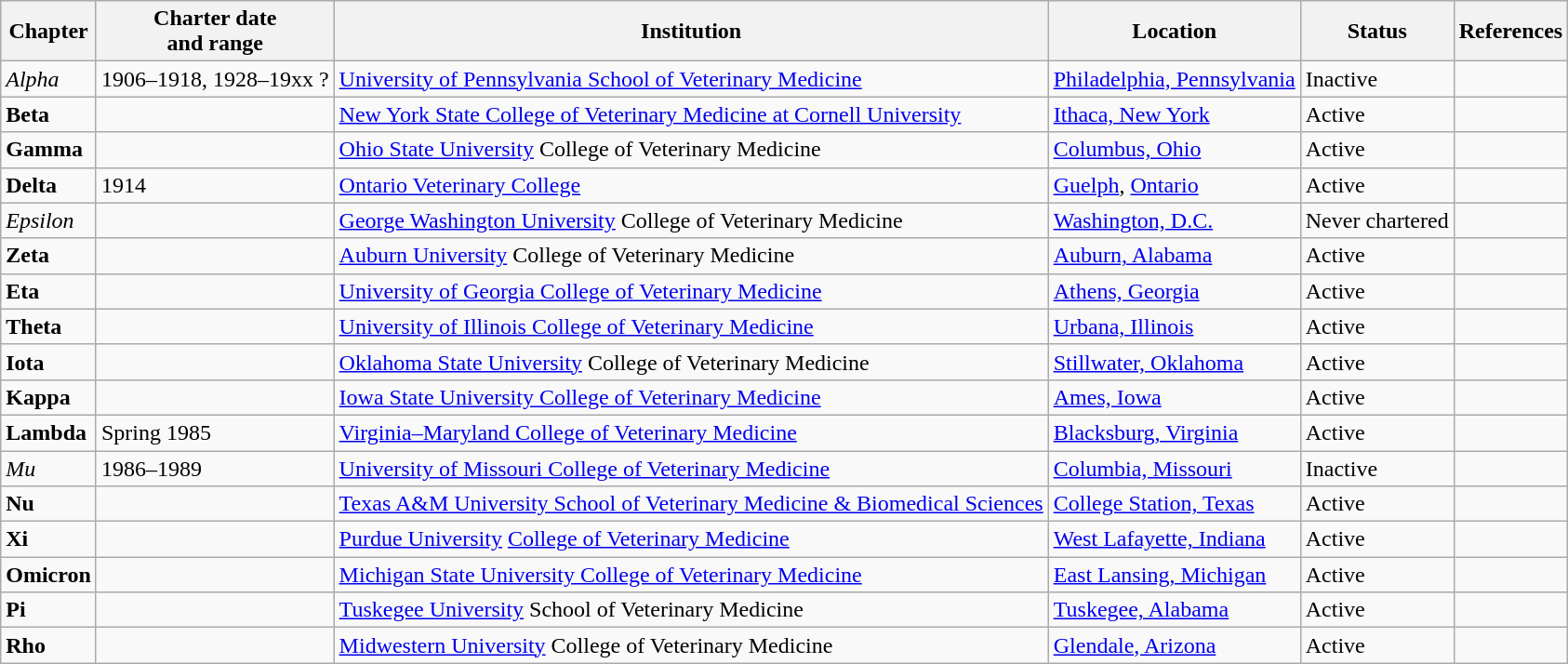<table class="wikitable sortable">
<tr>
<th>Chapter</th>
<th>Charter date<br>and range</th>
<th>Institution</th>
<th>Location</th>
<th>Status</th>
<th>References</th>
</tr>
<tr>
<td><em>Alpha</em></td>
<td>1906–1918, 1928–19xx ?</td>
<td><a href='#'>University of Pennsylvania School of Veterinary Medicine</a></td>
<td><a href='#'>Philadelphia, Pennsylvania</a></td>
<td>Inactive</td>
<td></td>
</tr>
<tr>
<td><strong>Beta</strong></td>
<td></td>
<td><a href='#'>New York State College of Veterinary Medicine at Cornell University</a></td>
<td><a href='#'>Ithaca, New York</a></td>
<td>Active</td>
<td></td>
</tr>
<tr>
<td><strong>Gamma</strong></td>
<td></td>
<td><a href='#'>Ohio State University</a> College of Veterinary Medicine</td>
<td><a href='#'>Columbus, Ohio</a></td>
<td>Active</td>
<td></td>
</tr>
<tr>
<td><strong>Delta</strong></td>
<td>1914</td>
<td><a href='#'>Ontario Veterinary College</a></td>
<td><a href='#'>Guelph</a>, <a href='#'>Ontario</a></td>
<td>Active</td>
<td></td>
</tr>
<tr>
<td><em>Epsilon</em></td>
<td></td>
<td><a href='#'>George Washington University</a> College of Veterinary Medicine</td>
<td><a href='#'>Washington, D.C.</a></td>
<td>Never chartered</td>
<td></td>
</tr>
<tr>
<td><strong>Zeta</strong></td>
<td></td>
<td><a href='#'>Auburn University</a> College of Veterinary Medicine</td>
<td><a href='#'>Auburn, Alabama</a></td>
<td>Active</td>
<td></td>
</tr>
<tr>
<td><strong>Eta</strong></td>
<td></td>
<td><a href='#'>University of Georgia College of Veterinary Medicine</a></td>
<td><a href='#'>Athens, Georgia</a></td>
<td>Active</td>
<td></td>
</tr>
<tr>
<td><strong>Theta</strong></td>
<td></td>
<td><a href='#'>University of Illinois College of Veterinary Medicine</a></td>
<td><a href='#'>Urbana, Illinois</a></td>
<td>Active</td>
<td></td>
</tr>
<tr>
<td><strong>Iota</strong></td>
<td></td>
<td><a href='#'>Oklahoma State University</a> College of Veterinary Medicine</td>
<td><a href='#'>Stillwater, Oklahoma</a></td>
<td>Active</td>
<td></td>
</tr>
<tr>
<td><strong>Kappa</strong></td>
<td></td>
<td><a href='#'>Iowa State University College of Veterinary Medicine</a></td>
<td><a href='#'>Ames, Iowa</a></td>
<td>Active</td>
<td></td>
</tr>
<tr>
<td><strong>Lambda</strong></td>
<td>Spring 1985</td>
<td><a href='#'>Virginia–Maryland College of Veterinary Medicine</a></td>
<td><a href='#'>Blacksburg, Virginia</a></td>
<td>Active</td>
<td></td>
</tr>
<tr>
<td><em>Mu</em></td>
<td>1986–1989</td>
<td><a href='#'>University of Missouri College of Veterinary Medicine</a></td>
<td><a href='#'>Columbia, Missouri</a></td>
<td>Inactive</td>
<td></td>
</tr>
<tr>
<td><strong>Nu</strong></td>
<td></td>
<td><a href='#'>Texas A&M University School of Veterinary Medicine & Biomedical Sciences</a></td>
<td><a href='#'>College Station, Texas</a></td>
<td>Active</td>
<td></td>
</tr>
<tr>
<td><strong>Xi</strong></td>
<td></td>
<td><a href='#'>Purdue University</a> <a href='#'>College of Veterinary Medicine</a></td>
<td><a href='#'>West Lafayette, Indiana</a></td>
<td>Active</td>
<td></td>
</tr>
<tr>
<td><strong>Omicron</strong></td>
<td></td>
<td><a href='#'>Michigan State University College of Veterinary Medicine</a></td>
<td><a href='#'>East Lansing, Michigan</a></td>
<td>Active</td>
<td></td>
</tr>
<tr>
<td><strong>Pi</strong></td>
<td></td>
<td><a href='#'>Tuskegee University</a> School of Veterinary Medicine</td>
<td><a href='#'>Tuskegee, Alabama</a></td>
<td>Active</td>
<td></td>
</tr>
<tr>
<td><strong>Rho</strong></td>
<td></td>
<td><a href='#'>Midwestern University</a> College of Veterinary Medicine</td>
<td><a href='#'>Glendale, Arizona</a></td>
<td>Active</td>
<td></td>
</tr>
</table>
